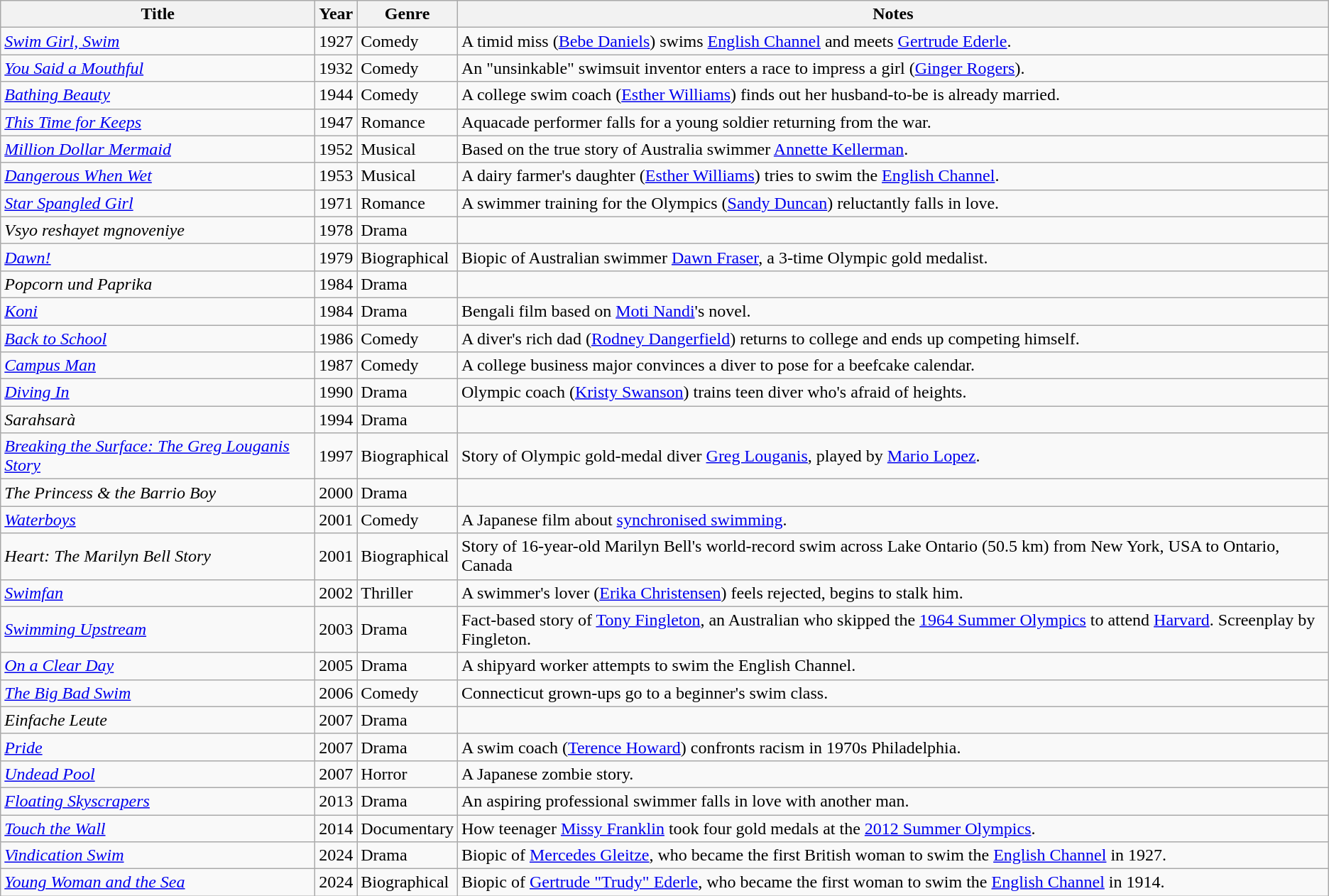<table class="wikitable sortable">
<tr>
<th>Title</th>
<th>Year</th>
<th>Genre</th>
<th>Notes</th>
</tr>
<tr>
<td><em><a href='#'>Swim Girl, Swim</a></em></td>
<td>1927</td>
<td>Comedy</td>
<td>A timid miss (<a href='#'>Bebe Daniels</a>) swims <a href='#'>English Channel</a> and meets <a href='#'>Gertrude Ederle</a>.</td>
</tr>
<tr>
<td><em><a href='#'>You Said a Mouthful</a></em></td>
<td>1932</td>
<td>Comedy</td>
<td>An "unsinkable" swimsuit inventor enters a race to impress a girl (<a href='#'>Ginger Rogers</a>).</td>
</tr>
<tr>
<td><em><a href='#'>Bathing Beauty</a></em></td>
<td>1944</td>
<td>Comedy</td>
<td>A college swim coach (<a href='#'>Esther Williams</a>) finds out her husband-to-be is already married.</td>
</tr>
<tr>
<td><em><a href='#'>This Time for Keeps</a></em></td>
<td>1947</td>
<td>Romance</td>
<td>Aquacade performer falls for a young soldier returning from the war.</td>
</tr>
<tr>
<td><em><a href='#'>Million Dollar Mermaid</a></em></td>
<td>1952</td>
<td>Musical</td>
<td>Based on the true story of Australia swimmer <a href='#'>Annette Kellerman</a>.</td>
</tr>
<tr>
<td><em><a href='#'>Dangerous When Wet</a></em></td>
<td>1953</td>
<td>Musical</td>
<td>A dairy farmer's daughter (<a href='#'>Esther Williams</a>) tries to swim the <a href='#'>English Channel</a>.</td>
</tr>
<tr>
<td><em><a href='#'>Star Spangled Girl</a></em></td>
<td>1971</td>
<td>Romance</td>
<td>A swimmer training for the Olympics (<a href='#'>Sandy Duncan</a>) reluctantly falls in love.</td>
</tr>
<tr>
<td><em>Vsyo reshayet mgnoveniye</em></td>
<td>1978</td>
<td>Drama</td>
<td></td>
</tr>
<tr>
<td><em><a href='#'>Dawn!</a></em></td>
<td>1979</td>
<td>Biographical</td>
<td>Biopic of Australian swimmer <a href='#'>Dawn Fraser</a>, a 3-time Olympic gold medalist.</td>
</tr>
<tr>
<td><em>Popcorn und Paprika</em></td>
<td>1984</td>
<td>Drama</td>
<td></td>
</tr>
<tr>
<td><em><a href='#'>Koni</a></em></td>
<td>1984</td>
<td>Drama</td>
<td>Bengali film based on <a href='#'>Moti Nandi</a>'s novel.</td>
</tr>
<tr>
<td><em><a href='#'>Back to School</a></em></td>
<td>1986</td>
<td>Comedy</td>
<td>A diver's rich dad (<a href='#'>Rodney Dangerfield</a>) returns to college and ends up competing himself.</td>
</tr>
<tr>
<td><em><a href='#'>Campus Man</a></em></td>
<td>1987</td>
<td>Comedy</td>
<td>A college business major convinces a diver to pose for a beefcake calendar.</td>
</tr>
<tr>
<td><em><a href='#'>Diving In</a></em></td>
<td>1990</td>
<td>Drama</td>
<td>Olympic coach (<a href='#'>Kristy Swanson</a>) trains teen diver who's afraid of heights.</td>
</tr>
<tr>
<td><em>Sarahsarà</em></td>
<td>1994</td>
<td>Drama</td>
<td></td>
</tr>
<tr>
<td><em><a href='#'>Breaking the Surface: The Greg Louganis Story</a></em></td>
<td>1997</td>
<td>Biographical</td>
<td>Story of Olympic gold-medal diver <a href='#'>Greg Louganis</a>, played by <a href='#'>Mario Lopez</a>.</td>
</tr>
<tr>
<td><em>The Princess & the Barrio Boy</em></td>
<td>2000</td>
<td>Drama</td>
<td></td>
</tr>
<tr>
<td><em><a href='#'>Waterboys</a></em></td>
<td>2001</td>
<td>Comedy</td>
<td>A Japanese film about <a href='#'>synchronised swimming</a>.</td>
</tr>
<tr>
<td><em>Heart: The Marilyn Bell Story</em></td>
<td>2001</td>
<td>Biographical</td>
<td>Story of 16-year-old Marilyn Bell's world-record swim across Lake Ontario (50.5 km) from New York, USA to Ontario, Canada</td>
</tr>
<tr>
<td><em><a href='#'>Swimfan</a></em></td>
<td>2002</td>
<td>Thriller</td>
<td>A swimmer's lover (<a href='#'>Erika Christensen</a>) feels rejected, begins to stalk him.</td>
</tr>
<tr>
<td><em><a href='#'>Swimming Upstream</a></em></td>
<td>2003</td>
<td>Drama</td>
<td>Fact-based story of <a href='#'>Tony Fingleton</a>, an Australian who skipped the <a href='#'>1964 Summer Olympics</a> to attend <a href='#'>Harvard</a>. Screenplay by Fingleton.</td>
</tr>
<tr>
<td><em><a href='#'>On a Clear Day</a></em></td>
<td>2005</td>
<td>Drama</td>
<td>A shipyard worker attempts to swim the English Channel.</td>
</tr>
<tr>
<td><em><a href='#'>The Big Bad Swim</a></em></td>
<td>2006</td>
<td>Comedy</td>
<td>Connecticut grown-ups go to a beginner's swim class.</td>
</tr>
<tr>
<td><em>Einfache Leute</em></td>
<td>2007</td>
<td>Drama</td>
<td></td>
</tr>
<tr>
<td><em><a href='#'>Pride</a></em></td>
<td>2007</td>
<td>Drama</td>
<td>A swim coach (<a href='#'>Terence Howard</a>) confronts racism in 1970s Philadelphia.</td>
</tr>
<tr>
<td><em><a href='#'>Undead Pool</a></em></td>
<td>2007</td>
<td>Horror</td>
<td>A Japanese zombie story.</td>
</tr>
<tr>
<td><em><a href='#'>Floating Skyscrapers</a></em></td>
<td>2013</td>
<td>Drama</td>
<td>An aspiring professional swimmer falls in love with another man.</td>
</tr>
<tr>
<td><em><a href='#'>Touch the Wall</a></em></td>
<td>2014</td>
<td>Documentary</td>
<td>How teenager <a href='#'>Missy Franklin</a> took four gold medals at the <a href='#'>2012 Summer Olympics</a>.</td>
</tr>
<tr>
<td><em><a href='#'>Vindication Swim</a></em></td>
<td>2024</td>
<td>Drama</td>
<td>Biopic of <a href='#'>Mercedes Gleitze</a>, who became the first British woman to swim the <a href='#'>English Channel</a> in 1927.</td>
</tr>
<tr>
<td><em><a href='#'>Young Woman and the Sea</a></em></td>
<td>2024</td>
<td>Biographical</td>
<td>Biopic of <a href='#'>Gertrude "Trudy" Ederle</a>, who became the first woman to swim the <a href='#'>English Channel</a> in 1914.</td>
</tr>
</table>
